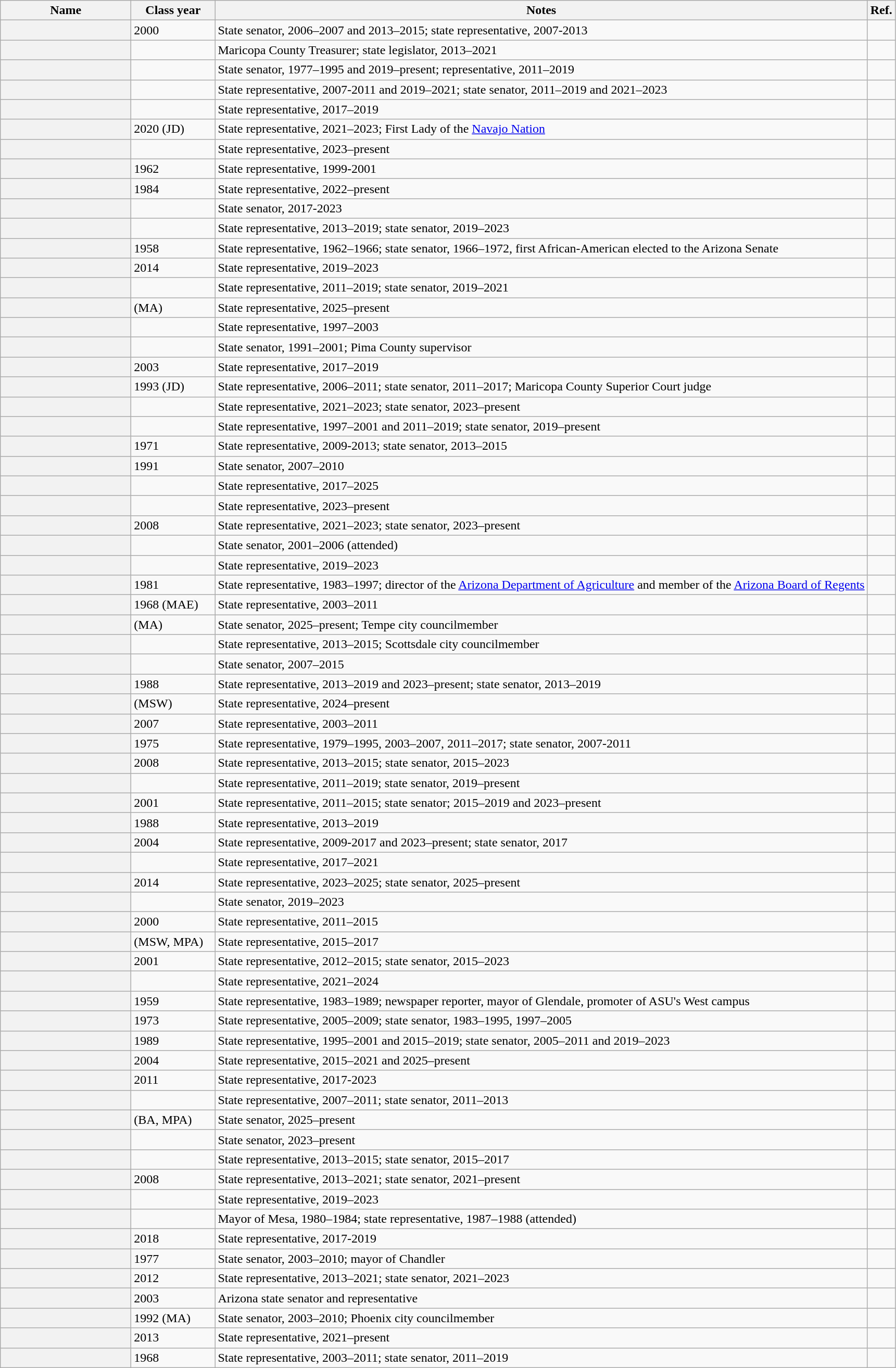<table class="wikitable sortable">
<tr>
<th scope = "col" width="160">Name</th>
<th scope = "col" width="100">Class year</th>
<th scope = "col" width="*" class="unsortable">Notes</th>
<th scope = "col" width="*" class="unsortable">Ref.</th>
</tr>
<tr>
<th scope = "row"></th>
<td>2000 </td>
<td>State senator, 2006–2007 and 2013–2015; state representative, 2007-2013</td>
<td></td>
</tr>
<tr>
<th scope = "row"></th>
<td></td>
<td>Maricopa County Treasurer; state legislator, 2013–2021</td>
<td></td>
</tr>
<tr>
<th scope = "row"></th>
<td></td>
<td>State senator, 1977–1995 and 2019–present; representative, 2011–2019</td>
<td></td>
</tr>
<tr>
<th scope = "row"></th>
<td></td>
<td>State representative, 2007-2011 and 2019–2021; state senator, 2011–2019 and 2021–2023</td>
<td></td>
</tr>
<tr>
<th scope = "row"></th>
<td></td>
<td>State representative, 2017–2019</td>
<td></td>
</tr>
<tr>
<th scope = "row"></th>
<td>2020 (JD)</td>
<td>State representative, 2021–2023; First Lady of the <a href='#'>Navajo Nation</a></td>
<td></td>
</tr>
<tr>
<th scope = "row"></th>
<td></td>
<td>State representative, 2023–present</td>
<td></td>
</tr>
<tr>
<th scope = "row"></th>
<td>1962</td>
<td>State representative, 1999-2001</td>
<td></td>
</tr>
<tr>
<th scope = "row"></th>
<td>1984</td>
<td>State representative, 2022–present</td>
<td></td>
</tr>
<tr>
<th scope = "row"></th>
<td></td>
<td>State senator, 2017-2023</td>
<td></td>
</tr>
<tr>
<th scope = "row"></th>
<td></td>
<td>State representative, 2013–2019; state senator, 2019–2023</td>
<td></td>
</tr>
<tr>
<th scope = "row"></th>
<td>1958</td>
<td>State representative, 1962–1966; state senator, 1966–1972, first African-American elected to the Arizona Senate</td>
<td></td>
</tr>
<tr>
<th scope = "row"></th>
<td>2014</td>
<td>State representative, 2019–2023</td>
<td></td>
</tr>
<tr>
<th scope = "row"></th>
<td></td>
<td>State representative, 2011–2019; state senator, 2019–2021</td>
<td></td>
</tr>
<tr>
<th scope = "row"></th>
<td>(MA)</td>
<td>State representative, 2025–present</td>
<td></td>
</tr>
<tr>
<th scope = "row"></th>
<td></td>
<td>State representative, 1997–2003</td>
<td></td>
</tr>
<tr>
<th scope = "row"></th>
<td></td>
<td>State senator, 1991–2001; Pima County supervisor</td>
<td></td>
</tr>
<tr>
<th scope = "row"></th>
<td>2003</td>
<td>State representative, 2017–2019</td>
<td></td>
</tr>
<tr>
<th scope = "row"></th>
<td>1993 (JD)</td>
<td>State representative, 2006–2011; state senator, 2011–2017; Maricopa County Superior Court judge</td>
<td></td>
</tr>
<tr>
<th scope = "row"></th>
<td></td>
<td>State representative, 2021–2023; state senator, 2023–present</td>
<td></td>
</tr>
<tr>
<th scope = "row"></th>
<td></td>
<td>State representative, 1997–2001 and 2011–2019; state senator, 2019–present</td>
<td></td>
</tr>
<tr>
<th scope = "row"></th>
<td>1971</td>
<td>State representative, 2009-2013; state senator, 2013–2015</td>
<td></td>
</tr>
<tr>
<th scope = "row"></th>
<td>1991</td>
<td>State senator, 2007–2010</td>
<td></td>
</tr>
<tr>
<th scope = "row"></th>
<td></td>
<td>State representative, 2017–2025</td>
<td></td>
</tr>
<tr>
<th scope = "row"></th>
<td></td>
<td>State representative, 2023–present</td>
<td></td>
</tr>
<tr>
<th scope = "row"></th>
<td>2008</td>
<td>State representative, 2021–2023; state senator, 2023–present</td>
<td></td>
</tr>
<tr>
<th scope = "row"></th>
<td></td>
<td>State senator, 2001–2006 (attended)</td>
<td></td>
</tr>
<tr>
<th scope = "row"></th>
<td></td>
<td>State representative, 2019–2023</td>
<td></td>
</tr>
<tr>
<th scope = "row"></th>
<td>1981</td>
<td>State representative, 1983–1997; director of the <a href='#'>Arizona Department of Agriculture</a> and member of the <a href='#'>Arizona Board of Regents</a></td>
<td></td>
</tr>
<tr>
<th scope = "row"></th>
<td>1968 (MAE)</td>
<td>State representative, 2003–2011</td>
<td></td>
</tr>
<tr>
<th scope = "row"></th>
<td>(MA)</td>
<td>State senator, 2025–present; Tempe city councilmember</td>
<td></td>
</tr>
<tr>
<th scope = "row"></th>
<td></td>
<td>State representative, 2013–2015; Scottsdale city councilmember</td>
<td></td>
</tr>
<tr>
<th scope = "row"></th>
<td></td>
<td>State senator, 2007–2015</td>
<td></td>
</tr>
<tr>
<th scope = "row"></th>
<td>1988</td>
<td>State representative, 2013–2019 and 2023–present; state senator, 2013–2019</td>
<td></td>
</tr>
<tr>
<th scope = "row"></th>
<td>(MSW)</td>
<td>State representative, 2024–present</td>
<td></td>
</tr>
<tr>
<th scope = "row"></th>
<td>2007</td>
<td>State representative, 2003–2011</td>
<td></td>
</tr>
<tr>
<th scope = "row"></th>
<td>1975</td>
<td>State representative, 1979–1995, 2003–2007, 2011–2017; state senator, 2007-2011</td>
<td></td>
</tr>
<tr>
<th scope = "row"></th>
<td>2008</td>
<td>State representative, 2013–2015; state senator, 2015–2023</td>
<td></td>
</tr>
<tr>
<th scope = "row"></th>
<td></td>
<td>State representative, 2011–2019; state senator, 2019–present</td>
<td></td>
</tr>
<tr>
<th scope = "row"></th>
<td>2001</td>
<td>State representative, 2011–2015; state senator; 2015–2019 and 2023–present</td>
<td></td>
</tr>
<tr>
<th scope = "row"></th>
<td>1988</td>
<td>State representative, 2013–2019</td>
<td></td>
</tr>
<tr>
<th scope = "row"></th>
<td>2004</td>
<td>State representative, 2009-2017 and 2023–present; state senator, 2017</td>
<td></td>
</tr>
<tr>
<th scope = "row"></th>
<td></td>
<td>State representative, 2017–2021</td>
<td></td>
</tr>
<tr>
<th scope = "row"></th>
<td>2014</td>
<td>State representative, 2023–2025; state senator, 2025–present</td>
<td></td>
</tr>
<tr>
<th scope = "row"></th>
<td></td>
<td>State senator, 2019–2023</td>
<td></td>
</tr>
<tr>
<th scope = "row"></th>
<td>2000</td>
<td>State representative, 2011–2015</td>
<td></td>
</tr>
<tr>
<th scope = "row"></th>
<td>(MSW, MPA)</td>
<td>State representative, 2015–2017</td>
<td></td>
</tr>
<tr>
<th scope = "row"></th>
<td>2001 </td>
<td>State representative, 2012–2015; state senator, 2015–2023</td>
<td></td>
</tr>
<tr>
<th scope = "row"></th>
<td></td>
<td>State representative, 2021–2024</td>
<td></td>
</tr>
<tr>
<th scope = "row"></th>
<td>1959</td>
<td>State representative, 1983–1989; newspaper reporter, mayor of Glendale, promoter of ASU's West campus</td>
<td></td>
</tr>
<tr>
<th scope = "row"></th>
<td>1973</td>
<td>State representative, 2005–2009; state senator, 1983–1995, 1997–2005</td>
<td></td>
</tr>
<tr>
<th scope = "row"></th>
<td>1989 </td>
<td>State representative, 1995–2001 and 2015–2019; state senator, 2005–2011 and 2019–2023</td>
<td></td>
</tr>
<tr>
<th scope = "row"></th>
<td>2004</td>
<td>State representative, 2015–2021 and 2025–present</td>
<td></td>
</tr>
<tr>
<th scope = "row"></th>
<td>2011</td>
<td>State representative, 2017-2023</td>
<td></td>
</tr>
<tr>
<th scope = "row"></th>
<td></td>
<td>State representative, 2007–2011; state senator, 2011–2013</td>
<td></td>
</tr>
<tr>
<th scope = "row"></th>
<td>(BA, MPA)</td>
<td>State senator, 2025–present</td>
<td></td>
</tr>
<tr>
<th scope = "row"></th>
<td></td>
<td>State senator, 2023–present</td>
<td></td>
</tr>
<tr>
<th scope = "row"></th>
<td></td>
<td>State representative, 2013–2015; state senator, 2015–2017</td>
<td></td>
</tr>
<tr>
<th scope = "row"></th>
<td>2008</td>
<td>State representative, 2013–2021; state senator, 2021–present</td>
<td></td>
</tr>
<tr>
<th scope = "row"></th>
<td></td>
<td>State representative, 2019–2023</td>
<td></td>
</tr>
<tr>
<th scope = "row"></th>
<td></td>
<td>Mayor of Mesa, 1980–1984; state representative, 1987–1988 (attended)</td>
<td></td>
</tr>
<tr>
<th scope = "row"></th>
<td>2018</td>
<td>State representative, 2017-2019</td>
<td></td>
</tr>
<tr>
<th scope = "row"></th>
<td>1977</td>
<td>State senator, 2003–2010; mayor of Chandler</td>
<td></td>
</tr>
<tr>
<th scope = "row"></th>
<td>2012</td>
<td>State representative, 2013–2021; state senator, 2021–2023</td>
<td></td>
</tr>
<tr>
<th scope = "row"></th>
<td>2003</td>
<td>Arizona state senator and representative</td>
<td></td>
</tr>
<tr>
<th scope = "row"></th>
<td>1992 (MA) </td>
<td>State senator, 2003–2010; Phoenix city councilmember</td>
<td></td>
</tr>
<tr>
<th scope = "row"></th>
<td>2013 </td>
<td>State representative, 2021–present</td>
<td></td>
</tr>
<tr>
<th scope = "row"></th>
<td>1968 </td>
<td>State representative, 2003–2011; state senator, 2011–2019</td>
<td></td>
</tr>
</table>
